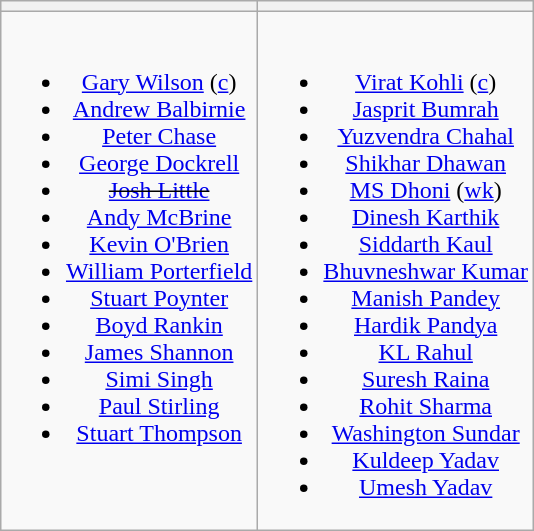<table class="wikitable" style="text-align:center; margin:auto">
<tr>
<th></th>
<th></th>
</tr>
<tr style="vertical-align:top">
<td><br><ul><li><a href='#'>Gary Wilson</a> (<a href='#'>c</a>)</li><li><a href='#'>Andrew Balbirnie</a></li><li><a href='#'>Peter Chase</a></li><li><a href='#'>George Dockrell</a></li><li><s><a href='#'>Josh Little</a></s></li><li><a href='#'>Andy McBrine</a></li><li><a href='#'>Kevin O'Brien</a></li><li><a href='#'>William Porterfield</a></li><li><a href='#'>Stuart Poynter</a></li><li><a href='#'>Boyd Rankin</a></li><li><a href='#'>James Shannon</a></li><li><a href='#'>Simi Singh</a></li><li><a href='#'>Paul Stirling</a></li><li><a href='#'>Stuart Thompson</a></li></ul></td>
<td><br><ul><li><a href='#'>Virat Kohli</a> (<a href='#'>c</a>)</li><li><a href='#'>Jasprit Bumrah</a></li><li><a href='#'>Yuzvendra Chahal</a></li><li><a href='#'>Shikhar Dhawan</a></li><li><a href='#'>MS Dhoni</a> (<a href='#'>wk</a>)</li><li><a href='#'>Dinesh Karthik</a></li><li><a href='#'>Siddarth Kaul</a></li><li><a href='#'>Bhuvneshwar Kumar</a></li><li><a href='#'>Manish Pandey</a></li><li><a href='#'>Hardik Pandya</a></li><li><a href='#'>KL Rahul</a></li><li><a href='#'>Suresh Raina</a></li><li><a href='#'>Rohit Sharma</a></li><li><a href='#'>Washington Sundar</a></li><li><a href='#'>Kuldeep Yadav</a></li><li><a href='#'>Umesh Yadav</a></li></ul></td>
</tr>
</table>
